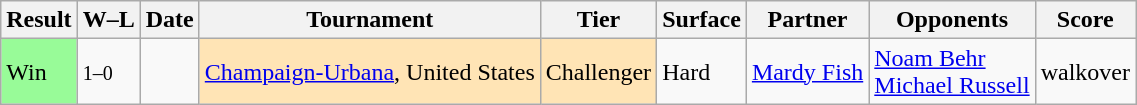<table class="sortable wikitable">
<tr>
<th>Result</th>
<th class="unsortable">W–L</th>
<th>Date</th>
<th>Tournament</th>
<th>Tier</th>
<th>Surface</th>
<th>Partner</th>
<th>Opponents</th>
<th class="unsortable">Score</th>
</tr>
<tr>
<td style="background:#98fb98;">Win</td>
<td><small>1–0</small></td>
<td></td>
<td style="background:moccasin;"><a href='#'>Champaign-Urbana</a>, United States</td>
<td style="background:moccasin;">Challenger</td>
<td>Hard</td>
<td> <a href='#'>Mardy Fish</a></td>
<td> <a href='#'>Noam Behr</a> <br>  <a href='#'>Michael Russell</a></td>
<td>walkover</td>
</tr>
</table>
